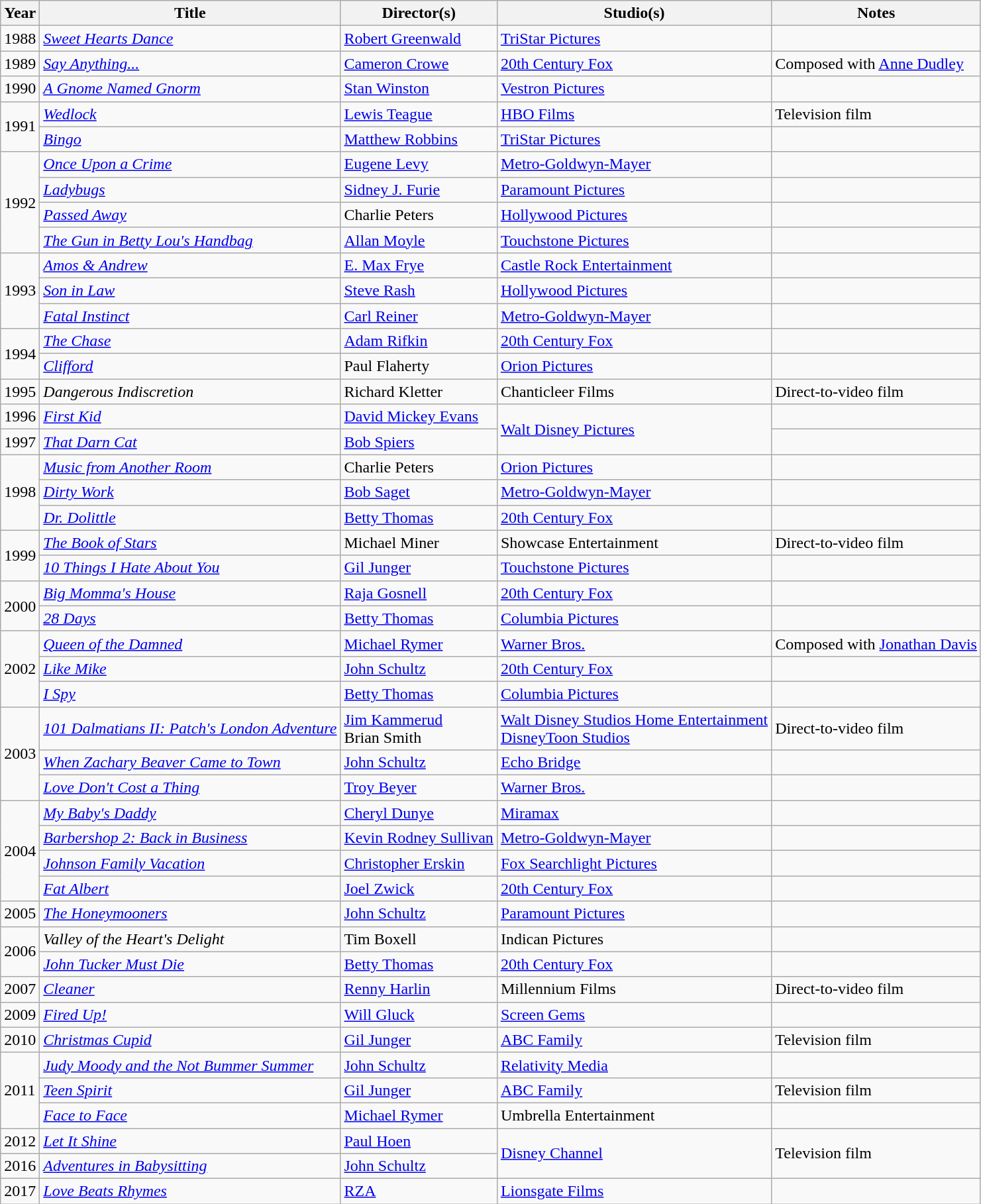<table class="wikitable sortable">
<tr>
<th>Year</th>
<th>Title</th>
<th>Director(s)</th>
<th>Studio(s)</th>
<th>Notes</th>
</tr>
<tr>
<td>1988</td>
<td><em><a href='#'>Sweet Hearts Dance</a></em></td>
<td><a href='#'>Robert Greenwald</a></td>
<td><a href='#'>TriStar Pictures</a></td>
<td></td>
</tr>
<tr>
<td>1989</td>
<td><em><a href='#'>Say Anything...</a></em></td>
<td><a href='#'>Cameron Crowe</a></td>
<td><a href='#'>20th Century Fox</a></td>
<td>Composed with <a href='#'>Anne Dudley</a></td>
</tr>
<tr>
<td>1990</td>
<td><em><a href='#'>A Gnome Named Gnorm</a></em></td>
<td><a href='#'>Stan Winston</a></td>
<td><a href='#'>Vestron Pictures</a></td>
<td></td>
</tr>
<tr>
<td rowspan="2">1991</td>
<td><em><a href='#'>Wedlock</a></em></td>
<td><a href='#'>Lewis Teague</a></td>
<td><a href='#'>HBO Films</a></td>
<td>Television film</td>
</tr>
<tr>
<td><em><a href='#'>Bingo</a></em></td>
<td><a href='#'>Matthew Robbins</a></td>
<td><a href='#'>TriStar Pictures</a></td>
<td></td>
</tr>
<tr>
<td rowspan="4">1992</td>
<td><em><a href='#'>Once Upon a Crime</a></em></td>
<td><a href='#'>Eugene Levy</a></td>
<td><a href='#'>Metro-Goldwyn-Mayer</a></td>
<td></td>
</tr>
<tr>
<td><em><a href='#'>Ladybugs</a></em></td>
<td><a href='#'>Sidney J. Furie</a></td>
<td><a href='#'>Paramount Pictures</a></td>
<td></td>
</tr>
<tr>
<td><em><a href='#'>Passed Away</a></em></td>
<td>Charlie Peters</td>
<td><a href='#'>Hollywood Pictures</a></td>
<td></td>
</tr>
<tr>
<td><em><a href='#'>The Gun in Betty Lou's Handbag</a></em></td>
<td><a href='#'>Allan Moyle</a></td>
<td><a href='#'>Touchstone Pictures</a></td>
<td></td>
</tr>
<tr>
<td rowspan="3">1993</td>
<td><em><a href='#'>Amos & Andrew</a></em></td>
<td><a href='#'>E. Max Frye</a></td>
<td><a href='#'>Castle Rock Entertainment</a></td>
<td></td>
</tr>
<tr>
<td><em><a href='#'>Son in Law</a></em></td>
<td><a href='#'>Steve Rash</a></td>
<td><a href='#'>Hollywood Pictures</a></td>
<td></td>
</tr>
<tr>
<td><em><a href='#'>Fatal Instinct</a></em></td>
<td><a href='#'>Carl Reiner</a></td>
<td><a href='#'>Metro-Goldwyn-Mayer</a></td>
<td></td>
</tr>
<tr>
<td rowspan="2">1994</td>
<td><em><a href='#'>The Chase</a></em></td>
<td><a href='#'>Adam Rifkin</a></td>
<td><a href='#'>20th Century Fox</a></td>
<td></td>
</tr>
<tr>
<td><em><a href='#'>Clifford</a></em></td>
<td>Paul Flaherty</td>
<td><a href='#'>Orion Pictures</a></td>
<td></td>
</tr>
<tr>
<td>1995</td>
<td><em>Dangerous Indiscretion</em></td>
<td>Richard Kletter</td>
<td>Chanticleer Films</td>
<td>Direct-to-video film</td>
</tr>
<tr>
<td>1996</td>
<td><em><a href='#'>First Kid</a></em></td>
<td><a href='#'>David Mickey Evans</a></td>
<td rowspan=2><a href='#'>Walt Disney Pictures</a></td>
<td></td>
</tr>
<tr>
<td>1997</td>
<td><em><a href='#'>That Darn Cat</a></em></td>
<td><a href='#'>Bob Spiers</a></td>
<td></td>
</tr>
<tr>
<td rowspan="3">1998</td>
<td><em><a href='#'>Music from Another Room</a></em></td>
<td>Charlie Peters</td>
<td><a href='#'>Orion Pictures</a></td>
<td></td>
</tr>
<tr>
<td><em><a href='#'>Dirty Work</a></em></td>
<td><a href='#'>Bob Saget</a></td>
<td><a href='#'>Metro-Goldwyn-Mayer</a></td>
<td></td>
</tr>
<tr>
<td><em><a href='#'>Dr. Dolittle</a></em></td>
<td><a href='#'>Betty Thomas</a></td>
<td><a href='#'>20th Century Fox</a></td>
<td></td>
</tr>
<tr>
<td rowspan="2">1999</td>
<td><em><a href='#'>The Book of Stars</a></em></td>
<td>Michael Miner</td>
<td>Showcase Entertainment</td>
<td>Direct-to-video film</td>
</tr>
<tr>
<td><em><a href='#'>10 Things I Hate About You</a></em></td>
<td><a href='#'>Gil Junger</a></td>
<td><a href='#'>Touchstone Pictures</a></td>
<td></td>
</tr>
<tr>
<td rowspan="2">2000</td>
<td><em><a href='#'>Big Momma's House</a></em></td>
<td><a href='#'>Raja Gosnell</a></td>
<td><a href='#'>20th Century Fox</a></td>
<td></td>
</tr>
<tr>
<td><em><a href='#'>28 Days</a></em></td>
<td><a href='#'>Betty Thomas</a></td>
<td><a href='#'>Columbia Pictures</a></td>
<td></td>
</tr>
<tr>
<td rowspan="3">2002</td>
<td><em><a href='#'>Queen of the Damned</a></em></td>
<td><a href='#'>Michael Rymer</a></td>
<td><a href='#'>Warner Bros.</a></td>
<td>Composed with <a href='#'>Jonathan Davis</a></td>
</tr>
<tr>
<td><em><a href='#'>Like Mike</a></em></td>
<td><a href='#'>John Schultz</a></td>
<td><a href='#'>20th Century Fox</a></td>
<td></td>
</tr>
<tr>
<td><em><a href='#'>I Spy</a></em></td>
<td><a href='#'>Betty Thomas</a></td>
<td><a href='#'>Columbia Pictures</a></td>
<td></td>
</tr>
<tr>
<td rowspan="3">2003</td>
<td><em><a href='#'>101 Dalmatians II: Patch's London Adventure</a></em></td>
<td><a href='#'>Jim Kammerud</a><br>Brian Smith</td>
<td><a href='#'>Walt Disney Studios Home Entertainment</a><br><a href='#'>DisneyToon Studios</a></td>
<td>Direct-to-video film</td>
</tr>
<tr>
<td><em><a href='#'>When Zachary Beaver Came to Town</a></em></td>
<td><a href='#'>John Schultz</a></td>
<td><a href='#'>Echo Bridge</a></td>
<td></td>
</tr>
<tr>
<td><em><a href='#'>Love Don't Cost a Thing</a></em></td>
<td><a href='#'>Troy Beyer</a></td>
<td><a href='#'>Warner Bros.</a></td>
<td></td>
</tr>
<tr>
<td rowspan="4">2004</td>
<td><em><a href='#'>My Baby's Daddy</a></em></td>
<td><a href='#'>Cheryl Dunye</a></td>
<td><a href='#'>Miramax</a></td>
<td></td>
</tr>
<tr>
<td><em><a href='#'>Barbershop 2: Back in Business</a></em></td>
<td><a href='#'>Kevin Rodney Sullivan</a></td>
<td><a href='#'>Metro-Goldwyn-Mayer</a></td>
<td></td>
</tr>
<tr>
<td><em><a href='#'>Johnson Family Vacation</a></em></td>
<td><a href='#'>Christopher Erskin</a></td>
<td><a href='#'>Fox Searchlight Pictures</a></td>
<td></td>
</tr>
<tr>
<td><em><a href='#'>Fat Albert</a></em></td>
<td><a href='#'>Joel Zwick</a></td>
<td><a href='#'>20th Century Fox</a></td>
<td></td>
</tr>
<tr>
<td>2005</td>
<td><em><a href='#'>The Honeymooners</a></em></td>
<td><a href='#'>John Schultz</a></td>
<td><a href='#'>Paramount Pictures</a></td>
<td></td>
</tr>
<tr>
<td rowspan="2">2006</td>
<td><em>Valley of the Heart's Delight</em></td>
<td>Tim Boxell</td>
<td>Indican Pictures</td>
<td></td>
</tr>
<tr>
<td><em><a href='#'>John Tucker Must Die</a></em></td>
<td><a href='#'>Betty Thomas</a></td>
<td><a href='#'>20th Century Fox</a></td>
<td></td>
</tr>
<tr>
<td>2007</td>
<td><em><a href='#'>Cleaner</a></em></td>
<td><a href='#'>Renny Harlin</a></td>
<td>Millennium Films</td>
<td>Direct-to-video film</td>
</tr>
<tr>
<td>2009</td>
<td><em><a href='#'>Fired Up!</a></em></td>
<td><a href='#'>Will Gluck</a></td>
<td><a href='#'>Screen Gems</a></td>
<td></td>
</tr>
<tr>
<td>2010</td>
<td><em><a href='#'>Christmas Cupid</a></em></td>
<td><a href='#'>Gil Junger</a></td>
<td><a href='#'>ABC Family</a></td>
<td>Television film</td>
</tr>
<tr>
<td rowspan="3">2011</td>
<td><em><a href='#'>Judy Moody and the Not Bummer Summer</a></em></td>
<td><a href='#'>John Schultz</a></td>
<td><a href='#'>Relativity Media</a></td>
<td></td>
</tr>
<tr>
<td><em><a href='#'>Teen Spirit</a></em></td>
<td><a href='#'>Gil Junger</a></td>
<td><a href='#'>ABC Family</a></td>
<td>Television film</td>
</tr>
<tr>
<td><em><a href='#'>Face to Face</a></em></td>
<td><a href='#'>Michael Rymer</a></td>
<td>Umbrella Entertainment</td>
<td></td>
</tr>
<tr>
<td>2012</td>
<td><em><a href='#'>Let It Shine</a></em></td>
<td><a href='#'>Paul Hoen</a></td>
<td rowspan=2><a href='#'>Disney Channel</a></td>
<td rowspan=2>Television film</td>
</tr>
<tr>
<td>2016</td>
<td><em><a href='#'>Adventures in Babysitting</a></em></td>
<td><a href='#'>John Schultz</a></td>
</tr>
<tr>
<td>2017</td>
<td><em><a href='#'>Love Beats Rhymes</a></em></td>
<td><a href='#'>RZA</a></td>
<td><a href='#'>Lionsgate Films</a></td>
<td></td>
</tr>
</table>
